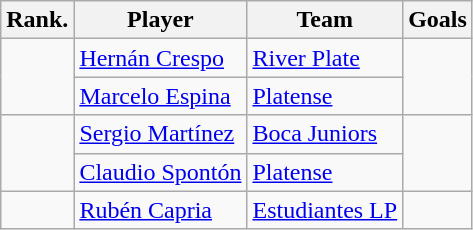<table class="wikitable">
<tr>
<th>Rank.</th>
<th>Player</th>
<th>Team</th>
<th>Goals</th>
</tr>
<tr>
<td rowspan=2></td>
<td> <a href='#'>Hernán Crespo</a></td>
<td><a href='#'>River Plate</a></td>
<td rowspan=2></td>
</tr>
<tr>
<td> <a href='#'>Marcelo Espina</a></td>
<td><a href='#'>Platense</a></td>
</tr>
<tr>
<td rowspan=2></td>
<td> <a href='#'>Sergio Martínez</a></td>
<td><a href='#'>Boca Juniors</a></td>
<td rowspan=2></td>
</tr>
<tr>
<td> <a href='#'>Claudio Spontón</a></td>
<td><a href='#'>Platense</a></td>
</tr>
<tr>
<td></td>
<td> <a href='#'>Rubén Capria</a></td>
<td><a href='#'>Estudiantes LP</a></td>
<td></td>
</tr>
</table>
